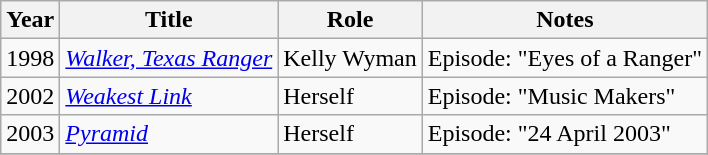<table class="wikitable">
<tr>
<th>Year</th>
<th>Title</th>
<th>Role</th>
<th>Notes</th>
</tr>
<tr>
<td>1998</td>
<td><em><a href='#'>Walker, Texas Ranger</a></em></td>
<td>Kelly Wyman</td>
<td>Episode: "Eyes of a Ranger"</td>
</tr>
<tr>
<td>2002</td>
<td><em><a href='#'>Weakest Link</a></em></td>
<td>Herself</td>
<td>Episode: "Music Makers"</td>
</tr>
<tr>
<td>2003</td>
<td><em><a href='#'>Pyramid</a></em></td>
<td>Herself</td>
<td>Episode: "24 April 2003"</td>
</tr>
<tr>
</tr>
</table>
